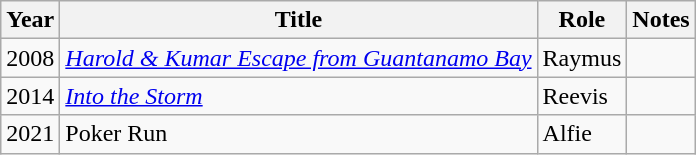<table class="wikitable">
<tr>
<th>Year</th>
<th>Title</th>
<th>Role</th>
<th>Notes</th>
</tr>
<tr>
<td>2008</td>
<td><em><a href='#'>Harold & Kumar Escape from Guantanamo Bay</a></em></td>
<td>Raymus</td>
<td></td>
</tr>
<tr>
<td>2014</td>
<td><em><a href='#'>Into the Storm</a></em></td>
<td>Reevis</td>
<td></td>
</tr>
<tr>
<td>2021</td>
<td>Poker Run</td>
<td>Alfie</td>
<td></td>
</tr>
</table>
